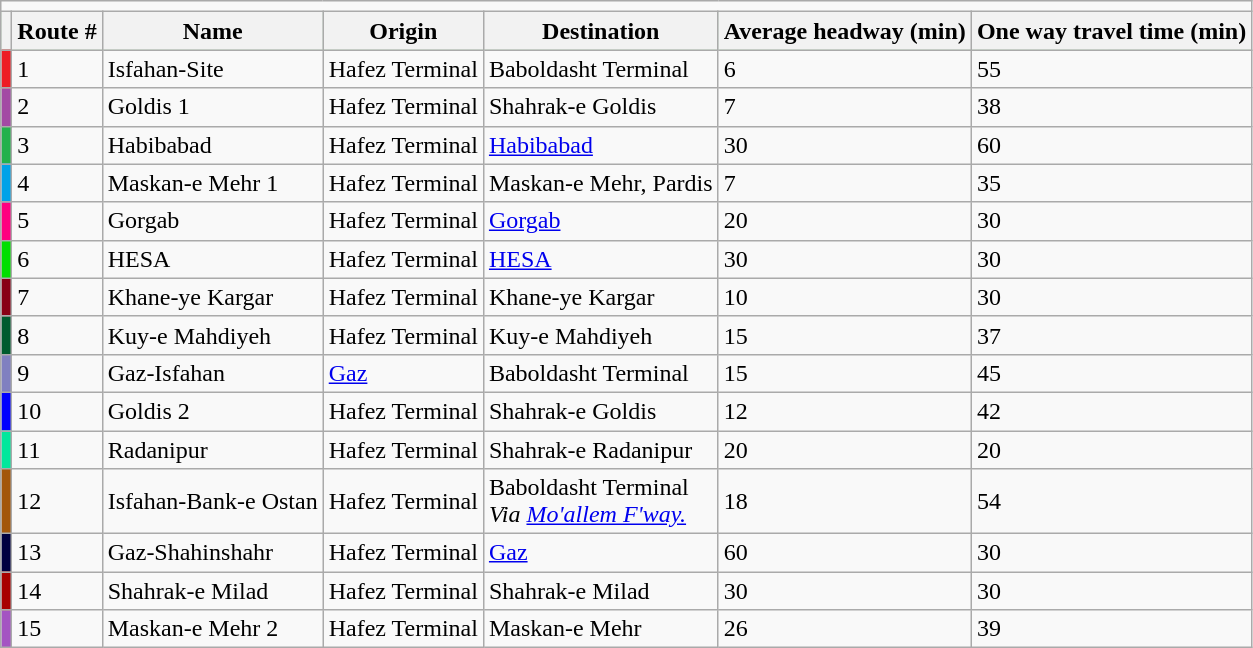<table class="wikitable sortable">
<tr>
<td colspan="7"></td>
</tr>
<tr bgcolor=#ACE1AF>
<th></th>
<th>Route #</th>
<th>Name</th>
<th>Origin</th>
<th>Destination</th>
<th>Average headway (min)</th>
<th>One way travel time (min)</th>
</tr>
<tr>
<td text-align="center" bgcolor="#ED1C24"></td>
<td>1</td>
<td>Isfahan-Site</td>
<td>Hafez Terminal</td>
<td>Baboldasht Terminal</td>
<td>6</td>
<td>55</td>
</tr>
<tr>
<td text-align="center" bgcolor="#A349A4"></td>
<td>2</td>
<td>Goldis 1</td>
<td>Hafez Terminal</td>
<td>Shahrak-e Goldis</td>
<td>7</td>
<td>38</td>
</tr>
<tr>
<td text-align="center" bgcolor="#22B14C"></td>
<td>3</td>
<td>Habibabad</td>
<td>Hafez Terminal</td>
<td><a href='#'>Habibabad</a></td>
<td>30</td>
<td>60</td>
</tr>
<tr>
<td text-align="center" bgcolor="#00A2E8"></td>
<td>4</td>
<td>Maskan-e Mehr 1</td>
<td>Hafez Terminal</td>
<td>Maskan-e Mehr, Pardis</td>
<td>7</td>
<td>35</td>
</tr>
<tr>
<td text-align="center" bgcolor="#FF0080"></td>
<td>5</td>
<td>Gorgab</td>
<td>Hafez Terminal</td>
<td><a href='#'>Gorgab</a></td>
<td>20</td>
<td>30</td>
</tr>
<tr>
<td text-align="center" bgcolor="#01DF00"></td>
<td>6</td>
<td>HESA</td>
<td>Hafez Terminal</td>
<td><a href='#'>HESA</a></td>
<td>30</td>
<td>30</td>
</tr>
<tr>
<td text-align="center" bgcolor="#880015"></td>
<td>7</td>
<td>Khane-ye Kargar</td>
<td>Hafez Terminal</td>
<td>Khane-ye Kargar</td>
<td>10</td>
<td>30</td>
</tr>
<tr>
<td text-align="center" bgcolor="#005B2F"></td>
<td>8</td>
<td>Kuy-e Mahdiyeh</td>
<td>Hafez Terminal</td>
<td>Kuy-e Mahdiyeh</td>
<td>15</td>
<td>37</td>
</tr>
<tr>
<td text-align="center" bgcolor="#8080C0"></td>
<td>9</td>
<td>Gaz-Isfahan</td>
<td><a href='#'>Gaz</a></td>
<td>Baboldasht Terminal</td>
<td>15</td>
<td>45</td>
</tr>
<tr>
<td text-align="center" bgcolor="#0000FF"></td>
<td>10</td>
<td>Goldis 2</td>
<td>Hafez Terminal</td>
<td>Shahrak-e Goldis</td>
<td>12</td>
<td>42</td>
</tr>
<tr>
<td text-align="center" bgcolor="#02E79C"></td>
<td>11</td>
<td>Radanipur</td>
<td>Hafez Terminal</td>
<td>Shahrak-e Radanipur</td>
<td>20</td>
<td>20</td>
</tr>
<tr>
<td text-align="center" bgcolor="#A3570C"></td>
<td>12</td>
<td>Isfahan-Bank-e Ostan</td>
<td>Hafez Terminal</td>
<td>Baboldasht Terminal<br><em>Via <a href='#'>Mo'allem F'way.</a></em></td>
<td>18</td>
<td>54</td>
</tr>
<tr>
<td text-align="center" bgcolor="#000040"></td>
<td>13</td>
<td>Gaz-Shahinshahr</td>
<td>Hafez Terminal</td>
<td><a href='#'>Gaz</a></td>
<td>60</td>
<td>30</td>
</tr>
<tr>
<td text-align="center" bgcolor="#A80000"></td>
<td>14</td>
<td>Shahrak-e Milad</td>
<td>Hafez Terminal</td>
<td>Shahrak-e Milad</td>
<td>30</td>
<td>30</td>
</tr>
<tr>
<td text-align="center" bgcolor="#A454C2"></td>
<td>15</td>
<td>Maskan-e Mehr 2</td>
<td>Hafez Terminal</td>
<td>Maskan-e Mehr</td>
<td>26</td>
<td>39</td>
</tr>
</table>
